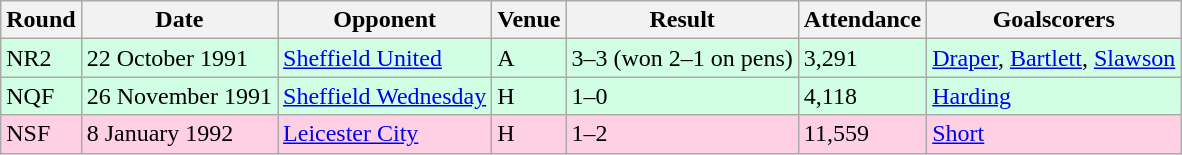<table class="wikitable">
<tr>
<th>Round</th>
<th>Date</th>
<th>Opponent</th>
<th>Venue</th>
<th>Result</th>
<th>Attendance</th>
<th>Goalscorers</th>
</tr>
<tr style="background-color: #d0ffe3;">
<td>NR2</td>
<td>22 October 1991</td>
<td><a href='#'>Sheffield United</a></td>
<td>A</td>
<td>3–3 (won 2–1 on pens)</td>
<td>3,291</td>
<td><a href='#'>Draper</a>, <a href='#'>Bartlett</a>, <a href='#'>Slawson</a></td>
</tr>
<tr style="background-color: #d0ffe3;">
<td>NQF</td>
<td>26 November 1991</td>
<td><a href='#'>Sheffield Wednesday</a></td>
<td>H</td>
<td>1–0</td>
<td>4,118</td>
<td><a href='#'>Harding</a></td>
</tr>
<tr style="background-color: #ffd0e3;">
<td>NSF</td>
<td>8 January 1992</td>
<td><a href='#'>Leicester City</a></td>
<td>H</td>
<td>1–2</td>
<td>11,559</td>
<td><a href='#'>Short</a></td>
</tr>
</table>
